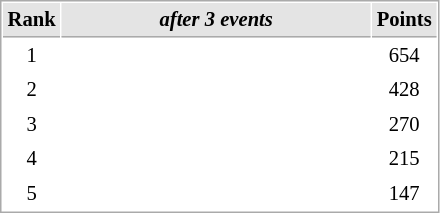<table cellspacing="1" cellpadding="3" style="border:1px solid #aaa; font-size:86%;">
<tr style="background:#e4e4e4;">
<th style="border-bottom:1px solid #aaa; width:10px;">Rank</th>
<th style="border-bottom:1px solid #aaa; width:200px;"><em>after 3 events</em></th>
<th style="border-bottom:1px solid #aaa; width:20px;">Points</th>
</tr>
<tr>
<td align=center>1</td>
<td></td>
<td align=center>654</td>
</tr>
<tr>
<td align=center>2</td>
<td></td>
<td align=center>428</td>
</tr>
<tr>
<td align=center>3</td>
<td></td>
<td align=center>270</td>
</tr>
<tr>
<td align=center>4</td>
<td></td>
<td align=center>215</td>
</tr>
<tr>
<td align=center>5</td>
<td></td>
<td align=center>147</td>
</tr>
</table>
